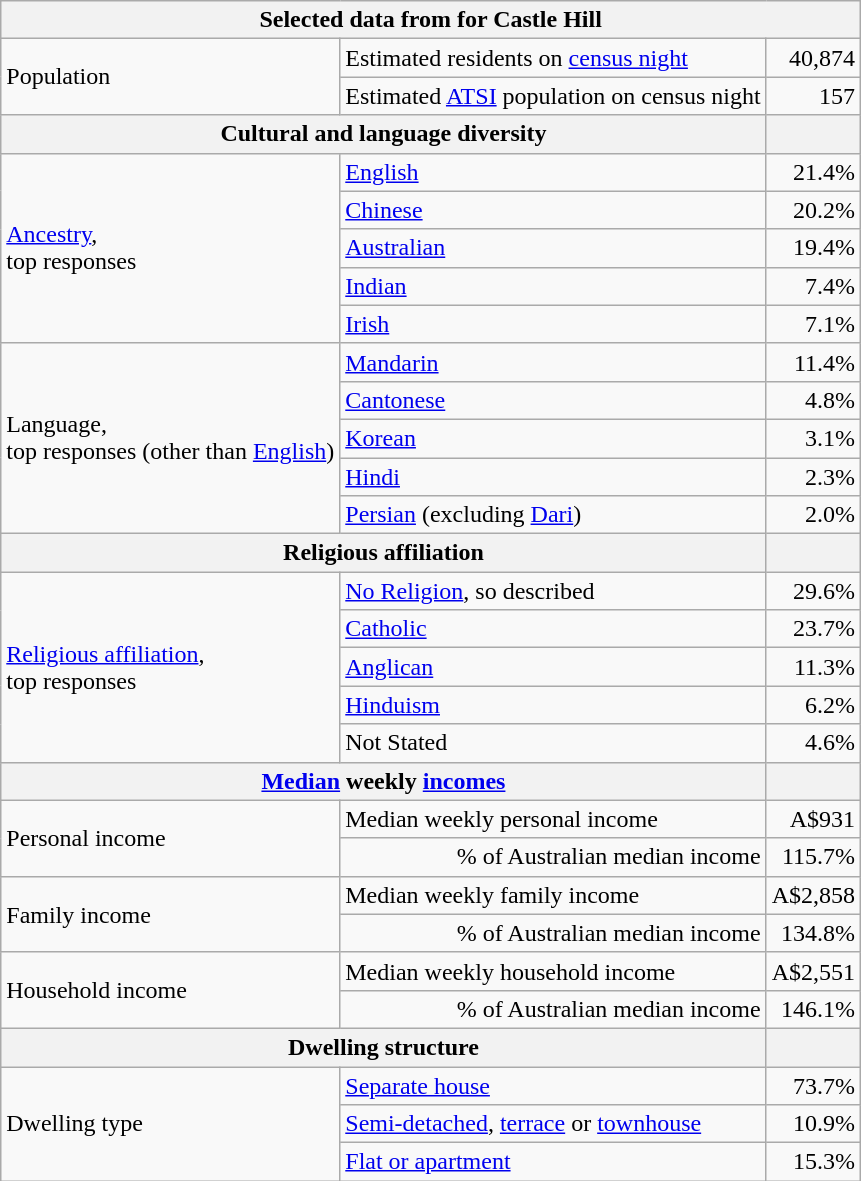<table class="wikitable">
<tr>
<th colspan="3">Selected data from  for Castle Hill</th>
</tr>
<tr>
<td rowspan="2">Population</td>
<td>Estimated residents on <a href='#'>census night</a></td>
<td align="right">40,874</td>
</tr>
<tr>
<td>Estimated <a href='#'>ATSI</a> population on census night</td>
<td align="right">157</td>
</tr>
<tr>
<th colspan="2">Cultural and language diversity</th>
<th></th>
</tr>
<tr>
<td rowspan="5"><a href='#'>Ancestry</a>,<br>top responses</td>
<td><a href='#'>English</a></td>
<td align="right">21.4%</td>
</tr>
<tr>
<td><a href='#'>Chinese</a></td>
<td align="right">20.2%</td>
</tr>
<tr>
<td><a href='#'>Australian</a></td>
<td align="right">19.4%</td>
</tr>
<tr>
<td><a href='#'>Indian</a></td>
<td align="right">7.4%</td>
</tr>
<tr>
<td><a href='#'>Irish</a></td>
<td align="right">7.1%</td>
</tr>
<tr>
<td rowspan="5">Language,<br>top responses (other than <a href='#'>English</a>)</td>
<td><a href='#'>Mandarin</a></td>
<td align="right">11.4%</td>
</tr>
<tr>
<td><a href='#'>Cantonese</a></td>
<td align="right">4.8%</td>
</tr>
<tr>
<td><a href='#'>Korean</a></td>
<td align="right">3.1%</td>
</tr>
<tr>
<td><a href='#'>Hindi</a></td>
<td align="right">2.3%</td>
</tr>
<tr>
<td><a href='#'>Persian</a> (excluding <a href='#'>Dari</a>)</td>
<td align="right">2.0%</td>
</tr>
<tr>
<th colspan="2">Religious affiliation</th>
<th></th>
</tr>
<tr>
<td rowspan="5"><a href='#'>Religious affiliation</a>,<br>top responses</td>
<td><a href='#'>No Religion</a>, so described</td>
<td align="right">29.6%</td>
</tr>
<tr>
<td><a href='#'>Catholic</a></td>
<td align="right">23.7%</td>
</tr>
<tr>
<td><a href='#'>Anglican</a></td>
<td align="right">11.3%</td>
</tr>
<tr>
<td><a href='#'>Hinduism</a></td>
<td align="right">6.2%</td>
</tr>
<tr>
<td>Not Stated</td>
<td align="right">4.6%</td>
</tr>
<tr>
<th colspan="2"><a href='#'>Median</a> weekly <a href='#'>incomes</a></th>
<th></th>
</tr>
<tr>
<td rowspan="2">Personal income</td>
<td>Median weekly personal income</td>
<td align="right">A$931</td>
</tr>
<tr>
<td align="right">% of Australian median income</td>
<td align="right">115.7%</td>
</tr>
<tr>
<td rowspan="2">Family income</td>
<td>Median weekly family income</td>
<td align="right">A$2,858</td>
</tr>
<tr>
<td align="right">% of Australian median income</td>
<td align="right">134.8%</td>
</tr>
<tr>
<td rowspan="2">Household income</td>
<td>Median weekly household income</td>
<td align="right">A$2,551</td>
</tr>
<tr>
<td align="right">% of Australian median income</td>
<td align="right">146.1%</td>
</tr>
<tr>
<th colspan="2">Dwelling structure</th>
<th></th>
</tr>
<tr>
<td rowspan="3">Dwelling type</td>
<td><a href='#'>Separate house</a></td>
<td align="right">73.7%</td>
</tr>
<tr>
<td><a href='#'>Semi-detached</a>, <a href='#'>terrace</a> or <a href='#'>townhouse</a></td>
<td align="right">10.9%</td>
</tr>
<tr>
<td><a href='#'>Flat or apartment</a></td>
<td align="right">15.3%</td>
</tr>
</table>
